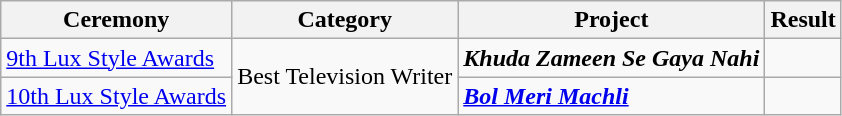<table class="wikitable style">
<tr>
<th>Ceremony</th>
<th>Category</th>
<th>Project</th>
<th>Result</th>
</tr>
<tr>
<td><a href='#'>9th Lux Style Awards</a></td>
<td rowspan="2">Best Television Writer</td>
<td><strong><em>Khuda Zameen Se Gaya Nahi</em></strong></td>
<td></td>
</tr>
<tr>
<td><a href='#'>10th Lux Style Awards</a></td>
<td><strong><em><a href='#'>Bol Meri Machli</a></em></strong></td>
<td></td>
</tr>
</table>
